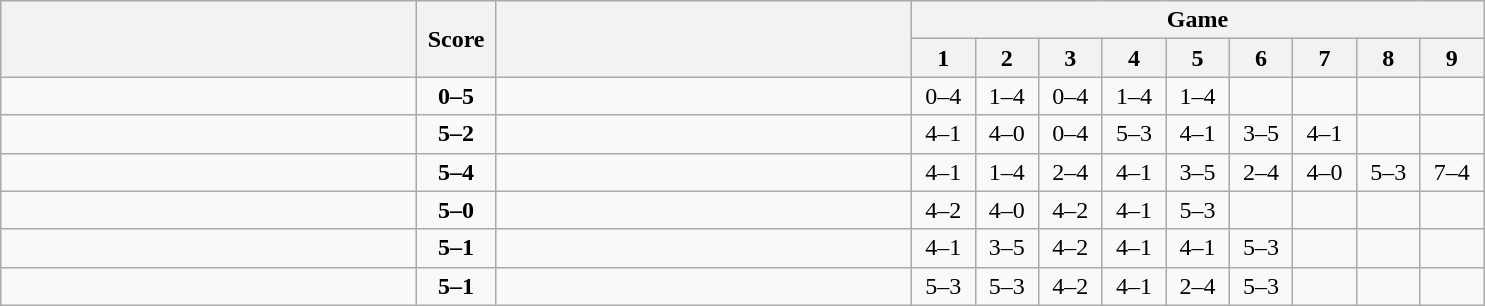<table class="wikitable" style="text-align: center;">
<tr>
<th rowspan=2 align="right" width="270"></th>
<th rowspan=2 width="45">Score</th>
<th rowspan=2 align="left" width="270"></th>
<th colspan=9>Game</th>
</tr>
<tr>
<th width="35">1</th>
<th width="35">2</th>
<th width="35">3</th>
<th width="35">4</th>
<th width="35">5</th>
<th width="35">6</th>
<th width="35">7</th>
<th width="35">8</th>
<th width="35">9</th>
</tr>
<tr>
<td align=left><br></td>
<td align=center><strong>0–5</strong></td>
<td align=left><strong><br></strong></td>
<td>0–4</td>
<td>1–4</td>
<td>0–4</td>
<td>1–4</td>
<td>1–4</td>
<td></td>
<td></td>
<td></td>
<td></td>
</tr>
<tr>
<td align=left><strong><br></strong></td>
<td align=center><strong>5–2</strong></td>
<td align=left><br></td>
<td>4–1</td>
<td>4–0</td>
<td>0–4</td>
<td>5–3</td>
<td>4–1</td>
<td>3–5</td>
<td>4–1</td>
<td></td>
<td></td>
</tr>
<tr>
<td align=left><strong><br></strong></td>
<td align=center><strong>5–4</strong></td>
<td align=left><br></td>
<td>4–1</td>
<td>1–4</td>
<td>2–4</td>
<td>4–1</td>
<td>3–5</td>
<td>2–4</td>
<td>4–0</td>
<td>5–3</td>
<td>7–4</td>
</tr>
<tr>
<td align=left><strong><br></strong></td>
<td align=center><strong>5–0</strong></td>
<td align=left><br></td>
<td>4–2</td>
<td>4–0</td>
<td>4–2</td>
<td>4–1</td>
<td>5–3</td>
<td></td>
<td></td>
<td></td>
<td></td>
</tr>
<tr>
<td align=left><strong><br></strong></td>
<td align=center><strong>5–1</strong></td>
<td align=left><br></td>
<td>4–1</td>
<td>3–5</td>
<td>4–2</td>
<td>4–1</td>
<td>4–1</td>
<td>5–3</td>
<td></td>
<td></td>
<td></td>
</tr>
<tr>
<td align=left><strong><br></strong></td>
<td align=center><strong>5–1</strong></td>
<td align=left><br></td>
<td>5–3</td>
<td>5–3</td>
<td>4–2</td>
<td>4–1</td>
<td>2–4</td>
<td>5–3</td>
<td></td>
<td></td>
<td></td>
</tr>
</table>
